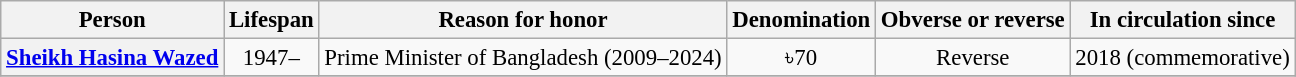<table class="wikitable" style="font-size: 95%; text-align:center;">
<tr>
<th>Person</th>
<th>Lifespan</th>
<th>Reason for honor</th>
<th>Denomination</th>
<th>Obverse or reverse</th>
<th>In circulation since</th>
</tr>
<tr>
<th><a href='#'>Sheikh Hasina Wazed</a></th>
<td>1947–</td>
<td>Prime Minister of Bangladesh (2009–2024)</td>
<td>৳70</td>
<td>Reverse</td>
<td>2018 (commemorative)</td>
</tr>
<tr>
</tr>
</table>
